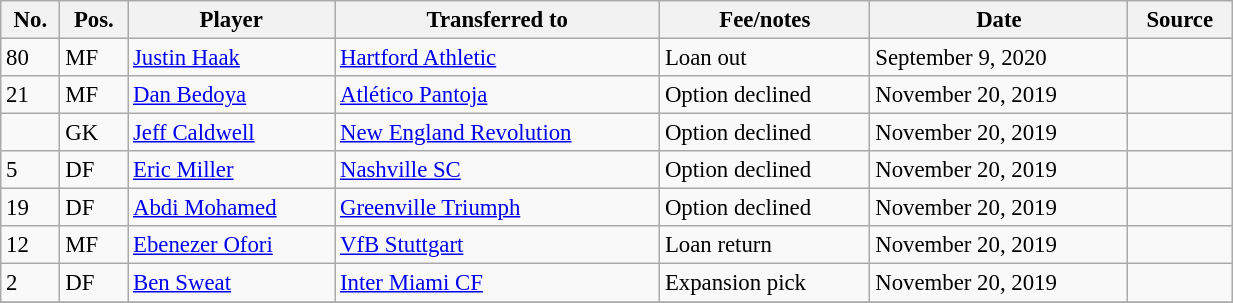<table class="wikitable sortable" style="width:65%; text-align:center; font-size:95%; text-align:left;">
<tr>
<th>No.</th>
<th>Pos.</th>
<th>Player</th>
<th>Transferred to</th>
<th>Fee/notes</th>
<th>Date</th>
<th>Source</th>
</tr>
<tr>
<td>80</td>
<td>MF</td>
<td> <a href='#'>Justin Haak</a></td>
<td> <a href='#'>Hartford Athletic</a></td>
<td>Loan out</td>
<td>September 9, 2020</td>
<td></td>
</tr>
<tr>
<td>21</td>
<td>MF</td>
<td> <a href='#'>Dan Bedoya</a></td>
<td> <a href='#'>Atlético Pantoja</a></td>
<td>Option declined</td>
<td>November 20, 2019</td>
<td></td>
</tr>
<tr>
<td></td>
<td>GK</td>
<td> <a href='#'>Jeff Caldwell</a></td>
<td> <a href='#'>New England Revolution</a></td>
<td>Option declined</td>
<td>November 20, 2019</td>
<td></td>
</tr>
<tr>
<td>5</td>
<td>DF</td>
<td> <a href='#'>Eric Miller</a></td>
<td> <a href='#'>Nashville SC</a></td>
<td>Option declined</td>
<td>November 20, 2019</td>
<td></td>
</tr>
<tr>
<td>19</td>
<td>DF</td>
<td> <a href='#'>Abdi Mohamed</a></td>
<td> <a href='#'>Greenville Triumph</a></td>
<td>Option declined</td>
<td>November 20, 2019</td>
<td></td>
</tr>
<tr>
<td>12</td>
<td>MF</td>
<td> <a href='#'>Ebenezer Ofori</a></td>
<td> <a href='#'>VfB Stuttgart</a></td>
<td>Loan return</td>
<td>November 20, 2019</td>
<td></td>
</tr>
<tr>
<td>2</td>
<td>DF</td>
<td> <a href='#'>Ben Sweat</a></td>
<td> <a href='#'>Inter Miami CF</a></td>
<td>Expansion pick</td>
<td>November 20, 2019</td>
<td></td>
</tr>
<tr>
</tr>
<tr>
</tr>
</table>
